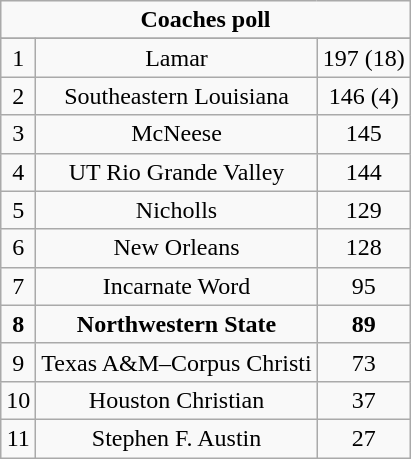<table class="wikitable collapsible">
<tr align="center">
<td align="center" Colspan="3"><strong>Coaches poll</strong></td>
</tr>
<tr align="center">
</tr>
<tr align="center">
<td>1</td>
<td>Lamar</td>
<td>197 (18)</td>
</tr>
<tr align="center">
<td>2</td>
<td>Southeastern Louisiana</td>
<td>146 (4)</td>
</tr>
<tr align="center">
<td>3</td>
<td>McNeese</td>
<td>145</td>
</tr>
<tr align="center">
<td>4</td>
<td>UT Rio Grande Valley</td>
<td>144</td>
</tr>
<tr align="center">
<td>5</td>
<td>Nicholls</td>
<td>129</td>
</tr>
<tr align="center">
<td>6</td>
<td>New Orleans</td>
<td>128</td>
</tr>
<tr align="center">
<td>7</td>
<td>Incarnate Word</td>
<td>95</td>
</tr>
<tr align="center">
<td><strong>8</strong></td>
<td><strong>Northwestern State</strong></td>
<td><strong>89</strong></td>
</tr>
<tr align="center">
<td>9</td>
<td>Texas A&M–Corpus Christi</td>
<td>73</td>
</tr>
<tr align="center">
<td>10</td>
<td>Houston Christian</td>
<td>37</td>
</tr>
<tr align="center">
<td>11</td>
<td>Stephen F. Austin</td>
<td>27</td>
</tr>
</table>
